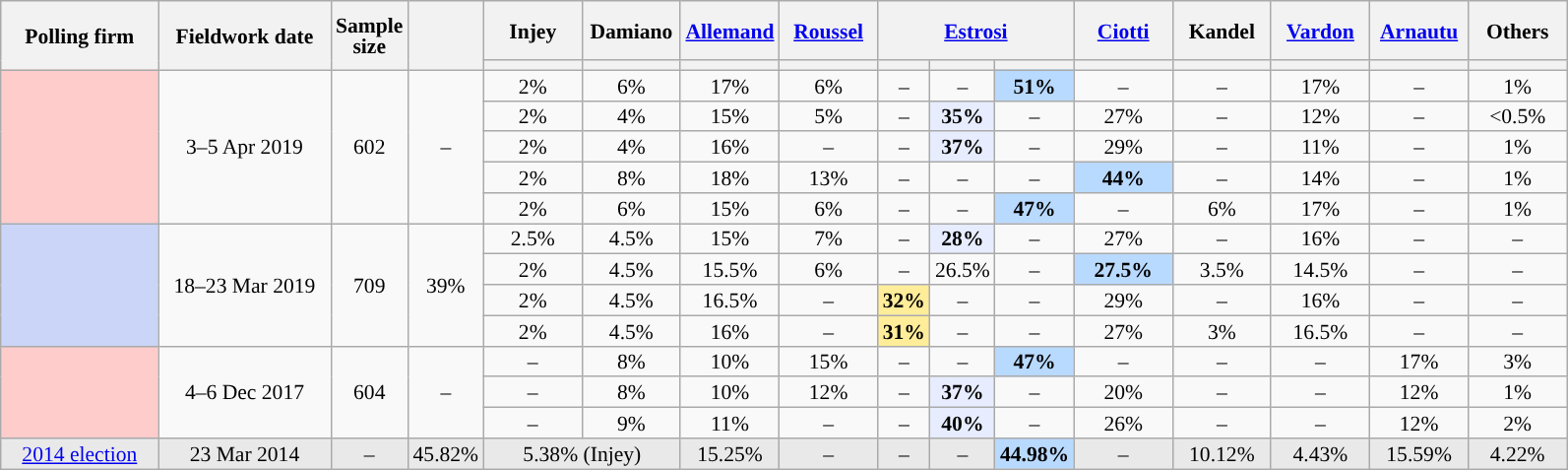<table class="wikitable sortable" style="text-align:center;font-size:90%;line-height:14px;">
<tr style="height:40px;">
<th style="width:100px;" rowspan="2">Polling firm</th>
<th style="width:110px;" rowspan="2">Fieldwork date</th>
<th style="width:35px;" rowspan="2">Sample<br>size</th>
<th style="width:30px;" rowspan="2"></th>
<th class="unsortable" style="width:60px;">Injey<br></th>
<th class="unsortable" style="width:60px;">Damiano<br></th>
<th class="unsortable" style="width:60px;"><a href='#'>Allemand</a><br></th>
<th class="unsortable" style="width:60px;"><a href='#'>Roussel</a><br></th>
<th class="unsortable" colspan=3 style="width:60px;"><a href='#'>Estrosi</a><br></th>
<th class="unsortable" style="width:60px;"><a href='#'>Ciotti</a><br></th>
<th class="unsortable" style="width:60px;">Kandel<br></th>
<th class="unsortable" style="width:60px;"><a href='#'>Vardon</a><br></th>
<th class="unsortable" style="width:60px;"><a href='#'>Arnautu</a><br></th>
<th class="unsortable" style="width:60px;">Others</th>
</tr>
<tr>
<th style="background:"></th>
<th style="background:"></th>
<th style="background:"></th>
<th style="background:"></th>
<th style="background:"></th>
<th style="background:"></th>
<th style="background:"></th>
<th style="background:"></th>
<th style="background:"></th>
<th style="background:"></th>
<th style="background:"></th>
<th style="background:"></th>
</tr>
<tr>
<td rowspan="5" style="background:#FFCCCC;"></td>
<td rowspan="5" data-sort-value="2019-04-05">3–5 Apr 2019</td>
<td rowspan="5">602</td>
<td rowspan="5">–</td>
<td>2%</td>
<td>6%</td>
<td>17%</td>
<td>6%</td>
<td>–</td>
<td>–</td>
<td style="background:#B9DAFF;"><strong>51%</strong></td>
<td>–</td>
<td>–</td>
<td>17%</td>
<td>–</td>
<td>1%</td>
</tr>
<tr>
<td>2%</td>
<td>4%</td>
<td>15%</td>
<td>5%</td>
<td>–</td>
<td style="background:#E7EDFE;"><strong>35%</strong></td>
<td>–</td>
<td>27%</td>
<td>–</td>
<td>12%</td>
<td>–</td>
<td data-sort-value="0%"><0.5%</td>
</tr>
<tr>
<td>2%</td>
<td>4%</td>
<td>16%</td>
<td>–</td>
<td>–</td>
<td style="background:#E7EDFE;"><strong>37%</strong></td>
<td>–</td>
<td>29%</td>
<td>–</td>
<td>11%</td>
<td>–</td>
<td>1%</td>
</tr>
<tr>
<td>2%</td>
<td>8%</td>
<td>18%</td>
<td>13%</td>
<td>–</td>
<td>–</td>
<td>–</td>
<td style="background:#B9DAFF;"><strong>44%</strong></td>
<td>–</td>
<td>14%</td>
<td>–</td>
<td>1%</td>
</tr>
<tr>
<td>2%</td>
<td>6%</td>
<td>15%</td>
<td>6%</td>
<td>–</td>
<td>–</td>
<td style="background:#B9DAFF;"><strong>47%</strong></td>
<td>–</td>
<td>6%</td>
<td>17%</td>
<td>–</td>
<td>1%</td>
</tr>
<tr>
<td rowspan="4" style="background:#CAD5F7;"></td>
<td rowspan="4" data-sort-value="2019-03-23">18–23 Mar 2019</td>
<td rowspan="4">709</td>
<td rowspan="4">39%</td>
<td>2.5%</td>
<td>4.5%</td>
<td>15%</td>
<td>7%</td>
<td>–</td>
<td style="background:#E7EDFE;"><strong>28%</strong></td>
<td>–</td>
<td>27%</td>
<td>–</td>
<td>16%</td>
<td>–</td>
<td>–</td>
</tr>
<tr>
<td>2%</td>
<td>4.5%</td>
<td>15.5%</td>
<td>6%</td>
<td>–</td>
<td>26.5%</td>
<td>–</td>
<td style="background:#B9DAFF;"><strong>27.5%</strong></td>
<td>3.5%</td>
<td>14.5%</td>
<td>–</td>
<td>–</td>
</tr>
<tr>
<td>2%</td>
<td>4.5%</td>
<td>16.5%</td>
<td>–</td>
<td style="background:#FFED99;"><strong>32%</strong></td>
<td>–</td>
<td>–</td>
<td>29%</td>
<td>–</td>
<td>16%</td>
<td>–</td>
<td>–</td>
</tr>
<tr>
<td>2%</td>
<td>4.5%</td>
<td>16%</td>
<td>–</td>
<td style="background:#FFED99;"><strong>31%</strong></td>
<td>–</td>
<td>–</td>
<td>27%</td>
<td>3%</td>
<td>16.5%</td>
<td>–</td>
<td>–</td>
</tr>
<tr>
<td rowspan="3" style="background:#FFCCCC;"></td>
<td rowspan="3" data-sort-value="2017-12-06">4–6 Dec 2017</td>
<td rowspan="3">604</td>
<td rowspan="3">–</td>
<td>–</td>
<td>8%</td>
<td>10%</td>
<td>15%</td>
<td>–</td>
<td>–</td>
<td style="background:#B9DAFF;"><strong>47%</strong></td>
<td>–</td>
<td>–</td>
<td>–</td>
<td>17%</td>
<td>3%</td>
</tr>
<tr>
<td>–</td>
<td>8%</td>
<td>10%</td>
<td>12%</td>
<td>–</td>
<td style="background:#E7EDFE;"><strong>37%</strong></td>
<td>–</td>
<td>20%</td>
<td>–</td>
<td>–</td>
<td>12%</td>
<td>1%</td>
</tr>
<tr>
<td>–</td>
<td>9%</td>
<td>11%</td>
<td>–</td>
<td>–</td>
<td style="background:#E7EDFE;"><strong>40%</strong></td>
<td>–</td>
<td>26%</td>
<td>–</td>
<td>–</td>
<td>12%</td>
<td>2%</td>
</tr>
<tr style="background:#E9E9E9;">
<td><a href='#'>2014 election</a></td>
<td data-sort-value="2014-03-23">23 Mar 2014</td>
<td>–</td>
<td>45.82%</td>
<td colspan="2">5.38% (Injey)</td>
<td>15.25%</td>
<td>–</td>
<td>–</td>
<td>–</td>
<td style="background:#B9DAFF;"><strong>44.98%</strong></td>
<td>–</td>
<td>10.12%</td>
<td>4.43%</td>
<td>15.59%</td>
<td>4.22%</td>
</tr>
</table>
